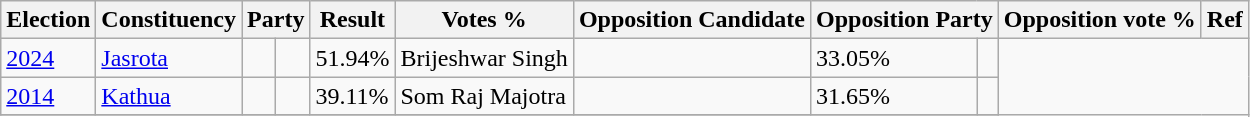<table class="wikitable sortable">
<tr>
<th>Election</th>
<th>Constituency</th>
<th colspan="2">Party</th>
<th>Result</th>
<th>Votes %</th>
<th>Opposition Candidate</th>
<th colspan="2">Opposition Party</th>
<th>Opposition vote %</th>
<th>Ref</th>
</tr>
<tr>
<td><a href='#'>2024</a></td>
<td><a href='#'>Jasrota</a></td>
<td></td>
<td></td>
<td>51.94%</td>
<td>Brijeshwar Singh</td>
<td></td>
<td>33.05%</td>
<td></td>
</tr>
<tr>
<td><a href='#'>2014</a></td>
<td><a href='#'>Kathua</a></td>
<td></td>
<td></td>
<td>39.11%</td>
<td>Som Raj Majotra</td>
<td></td>
<td>31.65%</td>
<td></td>
</tr>
<tr>
</tr>
</table>
